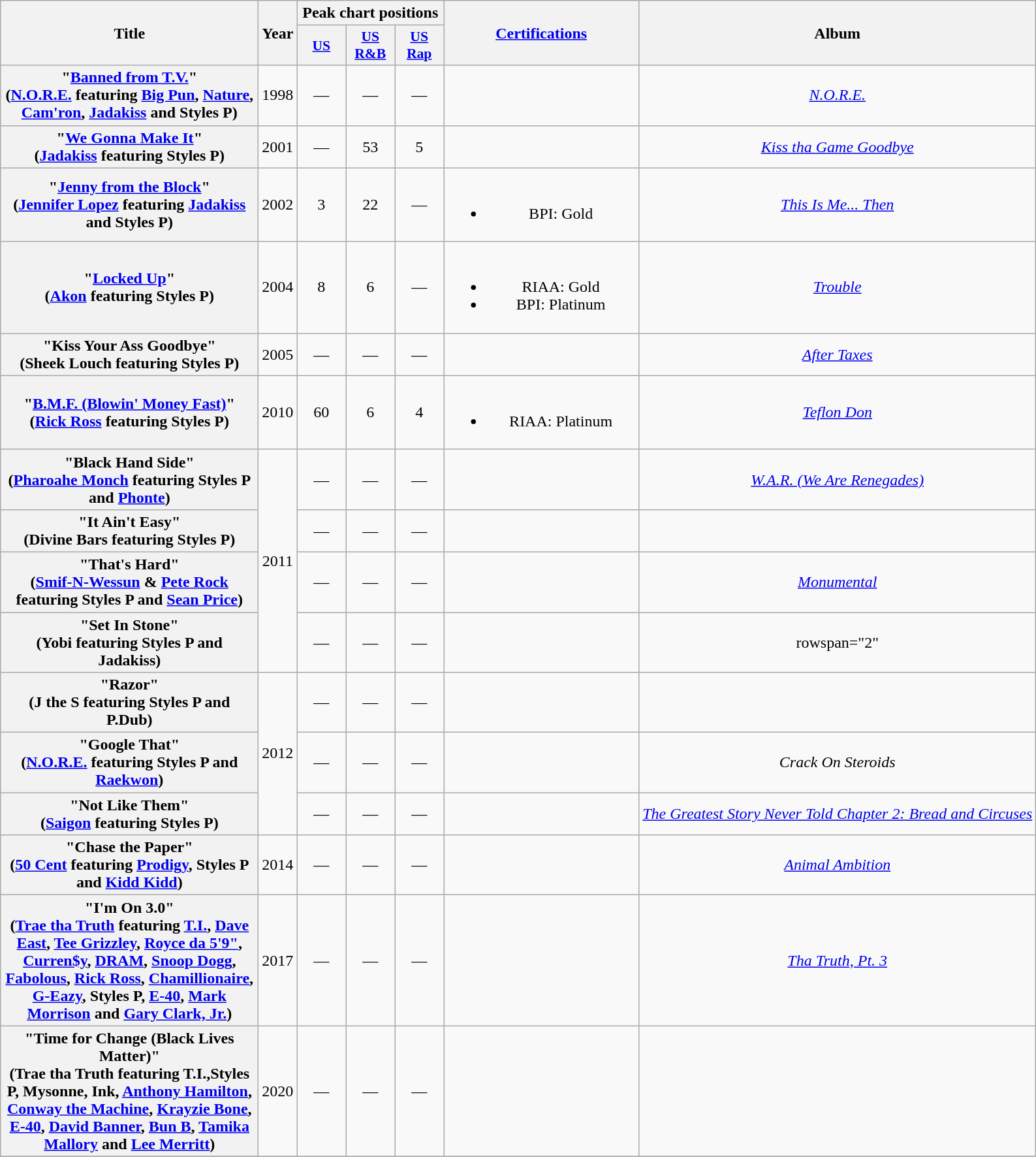<table class="wikitable plainrowheaders" style="text-align:center;">
<tr>
<th scope="col" rowspan="2" style="width:16em;">Title</th>
<th scope="col" rowspan="2">Year</th>
<th scope="col" colspan="3">Peak chart positions</th>
<th rowspan="2" scope="col" style="width:12em;"><a href='#'>Certifications</a></th>
<th scope="col" rowspan="2">Album</th>
</tr>
<tr>
<th scope="col" style="width:3em;font-size:90%;"><a href='#'>US</a></th>
<th scope="col" style="width:3em;font-size:90%;"><a href='#'>US<br>R&B</a></th>
<th scope="col" style="width:3em;font-size:90%;"><a href='#'>US<br> Rap</a></th>
</tr>
<tr>
<th scope="row">"<a href='#'>Banned from T.V.</a>"<br><span>(<a href='#'>N.O.R.E.</a> featuring <a href='#'>Big Pun</a>, <a href='#'>Nature</a>, <a href='#'>Cam'ron</a>, <a href='#'>Jadakiss</a> and Styles P)</span></th>
<td>1998</td>
<td>—</td>
<td>—</td>
<td>—</td>
<td></td>
<td><em><a href='#'>N.O.R.E.</a></em></td>
</tr>
<tr>
<th scope="row">"<a href='#'>We Gonna Make It</a>"<br><span>(<a href='#'>Jadakiss</a> featuring Styles P)</span></th>
<td>2001</td>
<td>—</td>
<td>53</td>
<td>5</td>
<td></td>
<td><em><a href='#'>Kiss tha Game Goodbye</a></em></td>
</tr>
<tr>
<th scope="row">"<a href='#'>Jenny from the Block</a>"<br><span>(<a href='#'>Jennifer Lopez</a> featuring <a href='#'>Jadakiss</a> and Styles P)</span></th>
<td>2002</td>
<td>3</td>
<td>22</td>
<td>—</td>
<td><br><ul><li>BPI: Gold</li></ul></td>
<td><em><a href='#'>This Is Me... Then</a></em></td>
</tr>
<tr>
<th scope="row">"<a href='#'>Locked Up</a>"<br><span>(<a href='#'>Akon</a> featuring Styles P)</span></th>
<td>2004</td>
<td>8</td>
<td>6</td>
<td>—</td>
<td><br><ul><li>RIAA: Gold</li><li>BPI: Platinum</li></ul></td>
<td><em><a href='#'>Trouble</a></em></td>
</tr>
<tr>
<th scope="row">"Kiss Your Ass Goodbye"<br><span>(Sheek Louch featuring Styles P)</span></th>
<td>2005</td>
<td>—</td>
<td>—</td>
<td>—</td>
<td></td>
<td><em><a href='#'>After Taxes</a></em></td>
</tr>
<tr>
<th scope="row">"<a href='#'>B.M.F. (Blowin' Money Fast)</a>"<br><span>(<a href='#'>Rick Ross</a> featuring Styles P)</span></th>
<td>2010</td>
<td>60</td>
<td>6</td>
<td>4</td>
<td><br><ul><li>RIAA: Platinum</li></ul></td>
<td><em><a href='#'>Teflon Don</a></em></td>
</tr>
<tr>
<th scope="row">"Black Hand Side"<br><span>(<a href='#'>Pharoahe Monch</a> featuring Styles P and <a href='#'>Phonte</a>)</span></th>
<td rowspan="4">2011</td>
<td>—</td>
<td>—</td>
<td>—</td>
<td></td>
<td><em><a href='#'>W.A.R. (We Are Renegades)</a></em></td>
</tr>
<tr>
<th scope="row">"It Ain't Easy"<br><span>(Divine Bars featuring Styles P)</span></th>
<td>—</td>
<td>—</td>
<td>—</td>
<td></td>
<td></td>
</tr>
<tr>
<th scope="row">"That's Hard"<br><span>(<a href='#'>Smif-N-Wessun</a> & <a href='#'>Pete Rock</a> featuring Styles P and <a href='#'>Sean Price</a>)</span></th>
<td>—</td>
<td>—</td>
<td>—</td>
<td></td>
<td><em><a href='#'>Monumental</a></em></td>
</tr>
<tr>
<th scope="row">"Set In Stone"<br><span>(Yobi featuring Styles P and Jadakiss)</span></th>
<td>—</td>
<td>—</td>
<td>—</td>
<td></td>
<td>rowspan="2" </td>
</tr>
<tr>
<th scope="row">"Razor"<br><span>(J the S featuring Styles P and P.Dub)</span></th>
<td rowspan="3">2012</td>
<td>—</td>
<td>—</td>
<td>—</td>
<td></td>
</tr>
<tr>
<th scope="row">"Google That"<br><span>(<a href='#'>N.O.R.E.</a> featuring Styles P and <a href='#'>Raekwon</a>)</span></th>
<td>—</td>
<td>—</td>
<td>—</td>
<td></td>
<td><em>Crack On Steroids</em></td>
</tr>
<tr>
<th scope="row">"Not Like Them"<br><span>(<a href='#'>Saigon</a> featuring Styles P)</span></th>
<td>—</td>
<td>—</td>
<td>—</td>
<td></td>
<td><em><a href='#'>The Greatest Story Never Told Chapter 2: Bread and Circuses</a></em></td>
</tr>
<tr>
<th scope="row">"Chase the Paper"<br><span>(<a href='#'>50 Cent</a> featuring <a href='#'>Prodigy</a>, Styles P and <a href='#'>Kidd Kidd</a>)</span></th>
<td>2014</td>
<td>—</td>
<td>—</td>
<td>—</td>
<td></td>
<td><em><a href='#'>Animal Ambition</a></em></td>
</tr>
<tr>
<th scope="row">"I'm On 3.0"<br><span>(<a href='#'>Trae tha Truth</a> featuring <a href='#'>T.I.</a>, <a href='#'>Dave East</a>, <a href='#'>Tee Grizzley</a>, <a href='#'>Royce da 5'9"</a>, <a href='#'>Curren$y</a>, <a href='#'>DRAM</a>, <a href='#'>Snoop Dogg</a>, <a href='#'>Fabolous</a>, <a href='#'>Rick Ross</a>, <a href='#'>Chamillionaire</a>, <a href='#'>G-Eazy</a>, Styles P, <a href='#'>E-40</a>, <a href='#'>Mark Morrison</a> and <a href='#'>Gary Clark, Jr.</a>)</span></th>
<td rowspan="1">2017</td>
<td>—</td>
<td>—</td>
<td>—</td>
<td></td>
<td rowspan="1"><em><a href='#'>Tha Truth, Pt. 3</a></em></td>
</tr>
<tr>
<th scope="row">"Time for Change (Black Lives Matter)"<br><span>(Trae tha Truth featuring T.I.,Styles P, Mysonne, Ink, <a href='#'>Anthony Hamilton</a>, <a href='#'>Conway the Machine</a>, <a href='#'>Krayzie Bone</a>, <a href='#'>E-40</a>, <a href='#'>David Banner</a>, <a href='#'>Bun B</a>, <a href='#'>Tamika Mallory</a> and <a href='#'>Lee Merritt</a>)</span></th>
<td rowspan="1">2020</td>
<td>—</td>
<td>—</td>
<td>—</td>
<td></td>
<td></td>
</tr>
<tr>
</tr>
</table>
